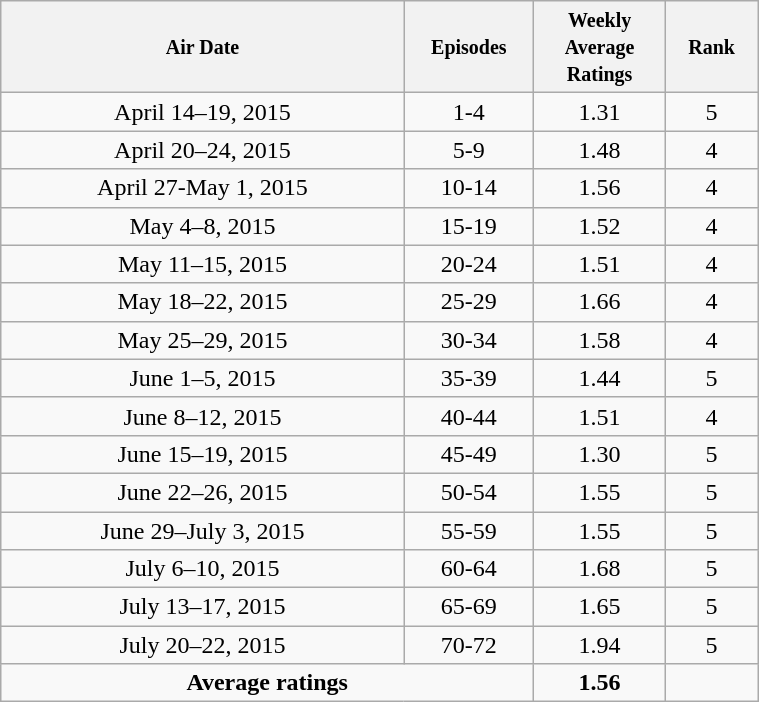<table class="wikitable" style="text-align:center;width:40%;">
<tr>
<th width="25%"><small>Air Date</small></th>
<th width="5%"><small>Episodes</small></th>
<th width="6%"><small>Weekly Average Ratings</small></th>
<th width="4%"><small>Rank</small></th>
</tr>
<tr>
<td>April 14–19, 2015</td>
<td>1-4</td>
<td>1.31</td>
<td>5</td>
</tr>
<tr>
<td>April 20–24, 2015</td>
<td>5-9</td>
<td>1.48</td>
<td>4</td>
</tr>
<tr>
<td>April 27-May 1, 2015</td>
<td>10-14</td>
<td>1.56</td>
<td>4</td>
</tr>
<tr>
<td>May 4–8, 2015</td>
<td>15-19</td>
<td>1.52</td>
<td>4</td>
</tr>
<tr>
<td>May 11–15, 2015</td>
<td>20-24</td>
<td>1.51</td>
<td>4</td>
</tr>
<tr>
<td>May 18–22, 2015</td>
<td>25-29</td>
<td>1.66</td>
<td>4</td>
</tr>
<tr>
<td>May 25–29, 2015</td>
<td>30-34</td>
<td>1.58</td>
<td>4</td>
</tr>
<tr>
<td>June 1–5, 2015</td>
<td>35-39</td>
<td>1.44</td>
<td>5</td>
</tr>
<tr>
<td>June 8–12, 2015</td>
<td>40-44</td>
<td>1.51</td>
<td>4</td>
</tr>
<tr>
<td>June 15–19, 2015</td>
<td>45-49</td>
<td>1.30</td>
<td>5</td>
</tr>
<tr>
<td>June 22–26, 2015</td>
<td>50-54</td>
<td>1.55</td>
<td>5</td>
</tr>
<tr>
<td>June 29–July 3, 2015</td>
<td>55-59</td>
<td>1.55</td>
<td>5</td>
</tr>
<tr>
<td>July 6–10, 2015</td>
<td>60-64</td>
<td>1.68</td>
<td>5</td>
</tr>
<tr>
<td>July 13–17, 2015</td>
<td>65-69</td>
<td>1.65</td>
<td>5</td>
</tr>
<tr>
<td>July 20–22, 2015</td>
<td>70-72</td>
<td>1.94</td>
<td>5</td>
</tr>
<tr>
<td colspan=2><strong>Average ratings</strong></td>
<td><strong>1.56</strong></td>
<td></td>
</tr>
</table>
